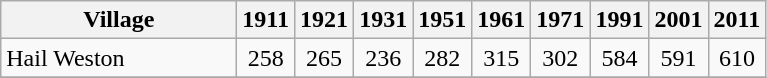<table class="wikitable" style="text-align:center;">
<tr>
<th width="150">Village<br></th>
<th width="30">1911<br></th>
<th width="30">1921<br></th>
<th width="30">1931<br></th>
<th width="30">1951<br></th>
<th width="30">1961<br></th>
<th width="30">1971<br></th>
<th width="30">1991<br></th>
<th width="30">2001<br></th>
<th width="30">2011 <br></th>
</tr>
<tr>
<td align=left>Hail Weston</td>
<td align="center">258</td>
<td align="center">265</td>
<td align="center">236</td>
<td align="center">282</td>
<td align="center">315</td>
<td align="center">302</td>
<td align="center">584</td>
<td align="center">591</td>
<td align="center">610</td>
</tr>
<tr>
</tr>
</table>
